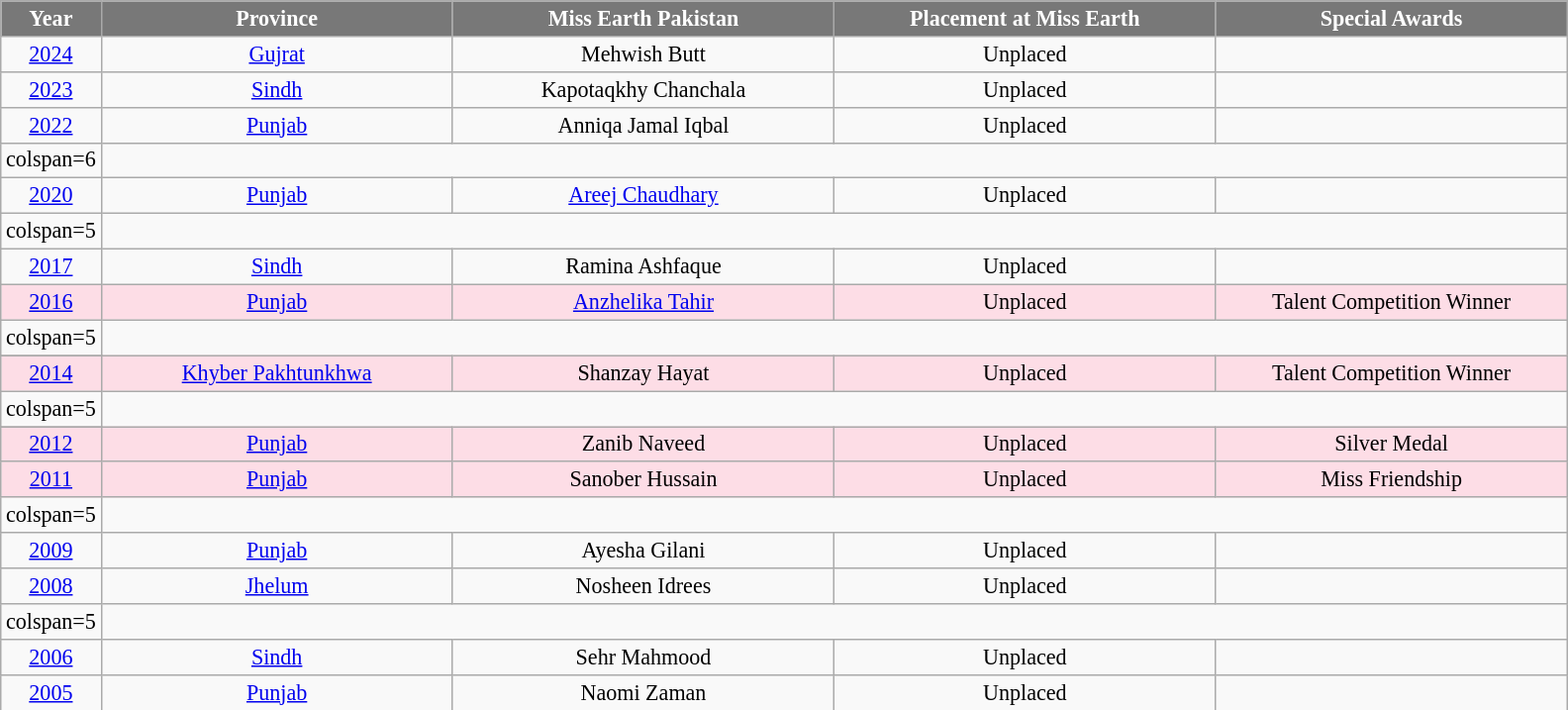<table class="wikitable" style="font-size: 92%; text-align:center">
<tr>
<th width="60" style="background-color:#787878;color:#FFFFFF;">Year</th>
<th width="230" style="background-color:#787878;color:#FFFFFF;">Province</th>
<th width="250" style="background-color:#787878;color:#FFFFFF;">Miss Earth Pakistan</th>
<th width="250" style="background-color:#787878;color:#FFFFFF;">Placement at Miss Earth</th>
<th width="230" style="background-color:#787878;color:#FFFFFF;">Special Awards</th>
</tr>
<tr>
<td><a href='#'>2024</a></td>
<td><a href='#'>Gujrat</a></td>
<td>Mehwish Butt</td>
<td>Unplaced</td>
<td></td>
</tr>
<tr>
<td><a href='#'>2023</a></td>
<td><a href='#'>Sindh</a></td>
<td>Kapotaqkhy Chanchala</td>
<td>Unplaced</td>
<td></td>
</tr>
<tr>
<td><a href='#'>2022</a></td>
<td><a href='#'>Punjab</a></td>
<td>Anniqa Jamal Iqbal</td>
<td>Unplaced</td>
<td></td>
</tr>
<tr>
<td>colspan=6 </td>
</tr>
<tr>
<td><a href='#'>2020</a></td>
<td><a href='#'>Punjab</a></td>
<td><a href='#'>Areej Chaudhary</a></td>
<td>Unplaced</td>
<td></td>
</tr>
<tr>
<td>colspan=5 </td>
</tr>
<tr>
<td><a href='#'>2017</a></td>
<td><a href='#'>Sindh</a></td>
<td>Ramina Ashfaque</td>
<td>Unplaced</td>
<td></td>
</tr>
<tr style="background-color:#FDDDE6;">
<td><a href='#'>2016</a></td>
<td><a href='#'>Punjab</a></td>
<td><a href='#'>Anzhelika Tahir</a></td>
<td>Unplaced</td>
<td>Talent Competition Winner</td>
</tr>
<tr>
<td>colspan=5 </td>
</tr>
<tr>
</tr>
<tr style="background-color:#FDDDE6;">
<td><a href='#'>2014</a></td>
<td><a href='#'>Khyber Pakhtunkhwa</a></td>
<td>Shanzay Hayat</td>
<td>Unplaced</td>
<td>Talent Competition Winner</td>
</tr>
<tr>
<td>colspan=5 </td>
</tr>
<tr>
</tr>
<tr style="background-color:#FDDDE6;">
<td><a href='#'>2012</a></td>
<td><a href='#'>Punjab</a></td>
<td>Zanib Naveed</td>
<td>Unplaced</td>
<td>Silver Medal</td>
</tr>
<tr style="background-color:#FDDDE6;">
<td><a href='#'>2011</a></td>
<td><a href='#'>Punjab</a></td>
<td>Sanober Hussain</td>
<td>Unplaced</td>
<td>Miss Friendship</td>
</tr>
<tr>
<td>colspan=5 </td>
</tr>
<tr>
<td><a href='#'>2009</a></td>
<td><a href='#'>Punjab</a></td>
<td>Ayesha Gilani</td>
<td>Unplaced</td>
<td></td>
</tr>
<tr>
<td><a href='#'>2008</a></td>
<td><a href='#'>Jhelum</a></td>
<td>Nosheen Idrees</td>
<td>Unplaced</td>
<td></td>
</tr>
<tr>
<td>colspan=5 </td>
</tr>
<tr>
<td><a href='#'>2006</a></td>
<td><a href='#'>Sindh</a></td>
<td>Sehr Mahmood</td>
<td>Unplaced</td>
<td></td>
</tr>
<tr>
<td><a href='#'>2005</a></td>
<td><a href='#'>Punjab</a></td>
<td>Naomi Zaman</td>
<td>Unplaced</td>
<td></td>
</tr>
<tr>
</tr>
</table>
